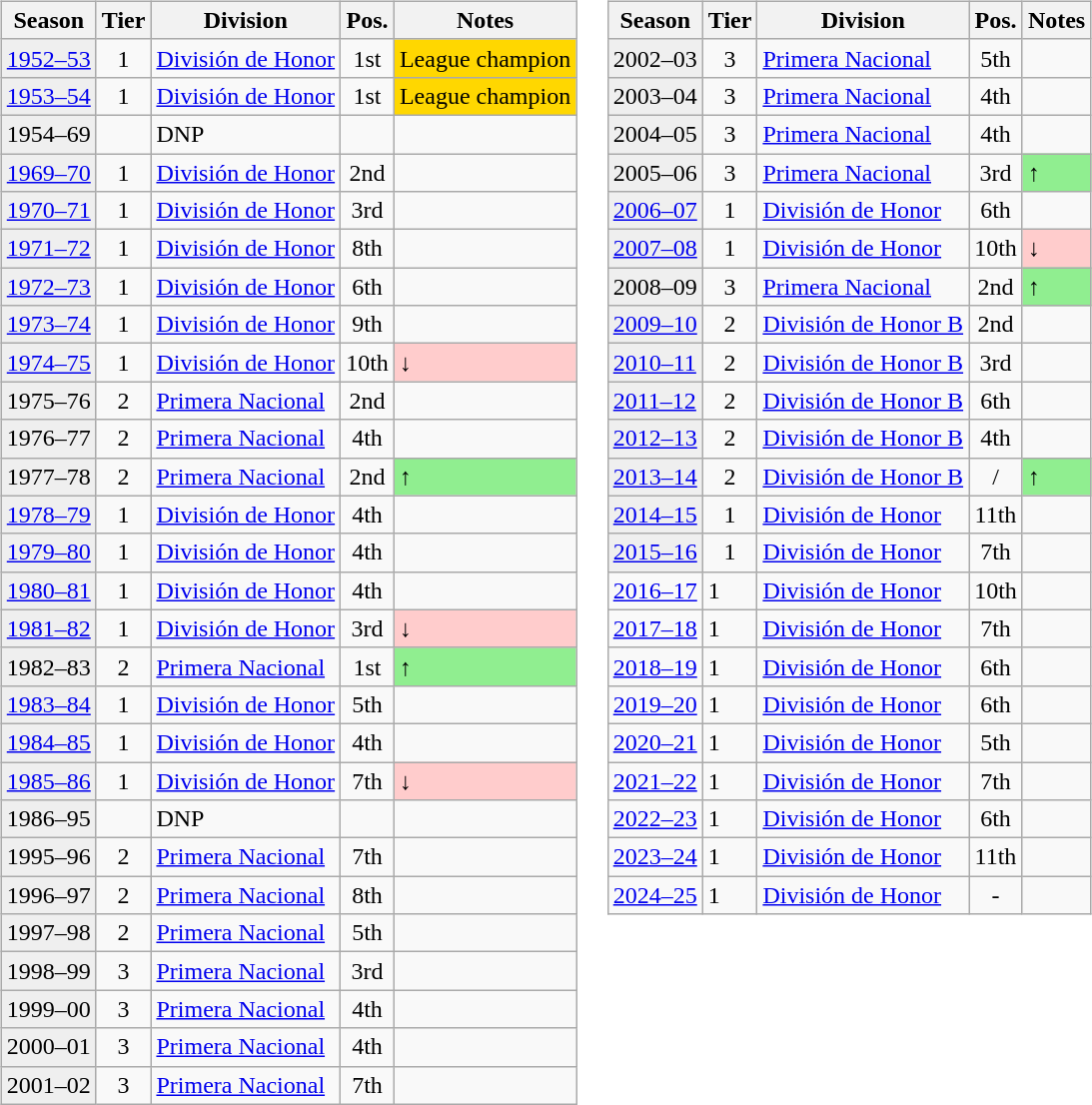<table>
<tr>
<td valign="top" width=0%><br><table class="wikitable">
<tr>
<th>Season</th>
<th>Tier</th>
<th>Division</th>
<th>Pos.</th>
<th>Notes</th>
</tr>
<tr>
<td style="background:#efefef;"><a href='#'>1952–53</a></td>
<td align="center">1</td>
<td><a href='#'>División de Honor</a></td>
<td align="center">1st</td>
<td style="background:gold">League champion</td>
</tr>
<tr>
<td style="background:#efefef;"><a href='#'>1953–54</a></td>
<td align="center">1</td>
<td><a href='#'>División de Honor</a></td>
<td align="center">1st</td>
<td style="background:gold">League champion</td>
</tr>
<tr>
<td style="background:#efefef;">1954–69</td>
<td align="center"></td>
<td>DNP</td>
<td align="center"></td>
<td></td>
</tr>
<tr>
<td style="background:#efefef;"><a href='#'>1969–70</a></td>
<td align="center">1</td>
<td><a href='#'>División de Honor</a></td>
<td align="center">2nd</td>
<td></td>
</tr>
<tr>
<td style="background:#efefef;"><a href='#'>1970–71</a></td>
<td align="center">1</td>
<td><a href='#'>División de Honor</a></td>
<td align="center">3rd</td>
<td></td>
</tr>
<tr>
<td style="background:#efefef;"><a href='#'>1971–72</a></td>
<td align="center">1</td>
<td><a href='#'>División de Honor</a></td>
<td align="center">8th</td>
<td></td>
</tr>
<tr>
<td style="background:#efefef;"><a href='#'>1972–73</a></td>
<td align="center">1</td>
<td><a href='#'>División de Honor</a></td>
<td align="center">6th</td>
<td></td>
</tr>
<tr>
<td style="background:#efefef;"><a href='#'>1973–74</a></td>
<td align="center">1</td>
<td><a href='#'>División de Honor</a></td>
<td align="center">9th</td>
<td></td>
</tr>
<tr>
<td style="background:#efefef;"><a href='#'>1974–75</a></td>
<td align="center">1</td>
<td><a href='#'>División de Honor</a></td>
<td align="center">10th</td>
<td style="background:#ffcccc">↓</td>
</tr>
<tr>
<td style="background:#efefef;">1975–76</td>
<td align="center">2</td>
<td><a href='#'>Primera Nacional</a></td>
<td align="center">2nd</td>
<td></td>
</tr>
<tr>
<td style="background:#efefef;">1976–77</td>
<td align="center">2</td>
<td><a href='#'>Primera Nacional</a></td>
<td align="center">4th</td>
<td></td>
</tr>
<tr>
<td style="background:#efefef;">1977–78</td>
<td align="center">2</td>
<td><a href='#'>Primera Nacional</a></td>
<td align="center">2nd</td>
<td style="background:#90EE90">↑</td>
</tr>
<tr>
<td style="background:#efefef;"><a href='#'>1978–79</a></td>
<td align="center">1</td>
<td><a href='#'>División de Honor</a></td>
<td align="center">4th</td>
<td></td>
</tr>
<tr>
<td style="background:#efefef;"><a href='#'>1979–80</a></td>
<td align="center">1</td>
<td><a href='#'>División de Honor</a></td>
<td align="center">4th</td>
<td></td>
</tr>
<tr>
<td style="background:#efefef;"><a href='#'>1980–81</a></td>
<td align="center">1</td>
<td><a href='#'>División de Honor</a></td>
<td align="center">4th</td>
<td></td>
</tr>
<tr>
<td style="background:#efefef;"><a href='#'>1981–82</a></td>
<td align="center">1</td>
<td><a href='#'>División de Honor</a></td>
<td align="center">3rd</td>
<td style="background:#ffcccc">↓</td>
</tr>
<tr>
<td style="background:#efefef;">1982–83</td>
<td align="center">2</td>
<td><a href='#'>Primera Nacional</a></td>
<td align="center">1st</td>
<td style="background:#90EE90">↑</td>
</tr>
<tr>
<td style="background:#efefef;"><a href='#'>1983–84</a></td>
<td align="center">1</td>
<td><a href='#'>División de Honor</a></td>
<td align="center">5th</td>
<td></td>
</tr>
<tr>
<td style="background:#efefef;"><a href='#'>1984–85</a></td>
<td align="center">1</td>
<td><a href='#'>División de Honor</a></td>
<td align="center">4th</td>
<td></td>
</tr>
<tr>
<td style="background:#efefef;"><a href='#'>1985–86</a></td>
<td align="center">1</td>
<td><a href='#'>División de Honor</a></td>
<td align="center">7th</td>
<td style="background:#ffcccc">↓</td>
</tr>
<tr>
<td style="background:#efefef;">1986–95</td>
<td align="center"></td>
<td>DNP</td>
<td align="center"></td>
<td></td>
</tr>
<tr>
<td style="background:#efefef;">1995–96</td>
<td align="center">2</td>
<td><a href='#'>Primera Nacional</a></td>
<td align="center">7th</td>
<td></td>
</tr>
<tr>
<td style="background:#efefef;">1996–97</td>
<td align="center">2</td>
<td><a href='#'>Primera Nacional</a></td>
<td align="center">8th</td>
<td></td>
</tr>
<tr>
<td style="background:#efefef;">1997–98</td>
<td align="center">2</td>
<td><a href='#'>Primera Nacional</a></td>
<td align="center">5th</td>
<td></td>
</tr>
<tr>
<td style="background:#efefef;">1998–99</td>
<td align="center">3</td>
<td><a href='#'>Primera Nacional</a></td>
<td align="center">3rd</td>
<td></td>
</tr>
<tr>
<td style="background:#efefef;">1999–00</td>
<td align="center">3</td>
<td><a href='#'>Primera Nacional</a></td>
<td align="center">4th</td>
<td></td>
</tr>
<tr>
<td style="background:#efefef;">2000–01</td>
<td align="center">3</td>
<td><a href='#'>Primera Nacional</a></td>
<td align="center">4th</td>
<td></td>
</tr>
<tr>
<td style="background:#efefef;">2001–02</td>
<td align="center">3</td>
<td><a href='#'>Primera Nacional</a></td>
<td align="center">7th</td>
<td></td>
</tr>
</table>
</td>
<td valign="top" width=0%><br><table class="wikitable">
<tr>
<th>Season</th>
<th>Tier</th>
<th>Division</th>
<th>Pos.</th>
<th>Notes</th>
</tr>
<tr>
<td style="background:#efefef;">2002–03</td>
<td align="center">3</td>
<td><a href='#'>Primera Nacional</a></td>
<td align="center">5th</td>
<td></td>
</tr>
<tr>
<td style="background:#efefef;">2003–04</td>
<td align="center">3</td>
<td><a href='#'>Primera Nacional</a></td>
<td align="center">4th</td>
<td></td>
</tr>
<tr>
<td style="background:#efefef;">2004–05</td>
<td align="center">3</td>
<td><a href='#'>Primera Nacional</a></td>
<td align="center">4th</td>
<td></td>
</tr>
<tr>
<td style="background:#efefef;">2005–06</td>
<td align="center">3</td>
<td><a href='#'>Primera Nacional</a></td>
<td align="center">3rd</td>
<td style="background:#90EE90">↑</td>
</tr>
<tr>
<td style="background:#efefef;"><a href='#'>2006–07</a></td>
<td align="center">1</td>
<td><a href='#'>División de Honor</a></td>
<td align="center">6th</td>
<td></td>
</tr>
<tr>
<td style="background:#efefef;"><a href='#'>2007–08</a></td>
<td align="center">1</td>
<td><a href='#'>División de Honor</a></td>
<td align="center">10th</td>
<td style="background:#ffcccc">↓</td>
</tr>
<tr>
<td style="background:#efefef;">2008–09</td>
<td align="center">3</td>
<td><a href='#'>Primera Nacional</a></td>
<td align="center">2nd</td>
<td style="background:#90EE90">↑</td>
</tr>
<tr>
<td style="background:#efefef;"><a href='#'>2009–10</a></td>
<td align="center">2</td>
<td><a href='#'>División de Honor B</a></td>
<td align="center">2nd</td>
<td></td>
</tr>
<tr>
<td style="background:#efefef;"><a href='#'>2010–11</a></td>
<td align="center">2</td>
<td><a href='#'>División de Honor B</a></td>
<td align="center">3rd</td>
<td></td>
</tr>
<tr>
<td style="background:#efefef;"><a href='#'>2011–12</a></td>
<td align="center">2</td>
<td><a href='#'>División de Honor B</a></td>
<td align="center">6th</td>
<td></td>
</tr>
<tr>
<td style="background:#efefef;"><a href='#'>2012–13</a></td>
<td align="center">2</td>
<td><a href='#'>División de Honor B</a></td>
<td align="center">4th</td>
<td></td>
</tr>
<tr>
<td style="background:#efefef;"><a href='#'>2013–14</a></td>
<td align="center">2</td>
<td><a href='#'>División de Honor B</a></td>
<td align="center"> / </td>
<td style="background:#90EE90">↑</td>
</tr>
<tr>
<td style="background:#efefef;"><a href='#'>2014–15</a></td>
<td align="center">1</td>
<td><a href='#'>División de Honor</a></td>
<td align="center">11th</td>
<td></td>
</tr>
<tr>
<td style="background:#efefef;"><a href='#'>2015–16</a></td>
<td align="center">1</td>
<td><a href='#'>División de Honor</a></td>
<td align="center">7th</td>
<td></td>
</tr>
<tr>
<td><a href='#'>2016–17</a></td>
<td>1</td>
<td><a href='#'>División de Honor</a></td>
<td align="center">10th</td>
<td></td>
</tr>
<tr>
<td><a href='#'>2017–18</a></td>
<td>1</td>
<td><a href='#'>División de Honor</a></td>
<td align="center">7th</td>
<td></td>
</tr>
<tr>
<td><a href='#'>2018–19</a></td>
<td>1</td>
<td><a href='#'>División de Honor</a></td>
<td align="center">6th</td>
<td></td>
</tr>
<tr>
<td><a href='#'>2019–20</a></td>
<td>1</td>
<td><a href='#'>División de Honor</a></td>
<td align="center">6th</td>
<td></td>
</tr>
<tr>
<td><a href='#'>2020–21</a></td>
<td>1</td>
<td><a href='#'>División de Honor</a></td>
<td align="center">5th</td>
<td></td>
</tr>
<tr>
<td><a href='#'>2021–22</a></td>
<td>1</td>
<td><a href='#'>División de Honor</a></td>
<td align="center">7th</td>
<td></td>
</tr>
<tr>
<td><a href='#'>2022–23</a></td>
<td>1</td>
<td><a href='#'>División de Honor</a></td>
<td align="center">6th</td>
<td></td>
</tr>
<tr>
<td><a href='#'>2023–24</a></td>
<td>1</td>
<td><a href='#'>División de Honor</a></td>
<td align="center">11th</td>
<td></td>
</tr>
<tr>
<td><a href='#'>2024–25</a></td>
<td>1</td>
<td><a href='#'>División de Honor</a></td>
<td align="center">-</td>
<td></td>
</tr>
</table>
</td>
</tr>
</table>
